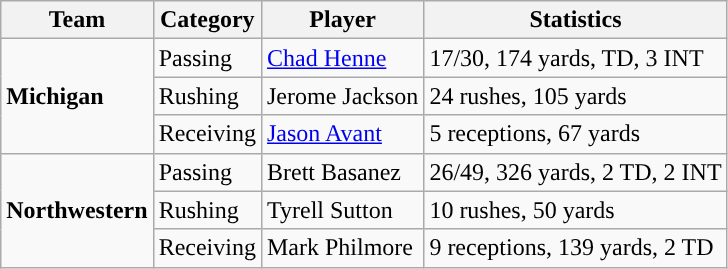<table class="wikitable" style="float: left;">
<tr>
<th>Team</th>
<th>Category</th>
<th>Player</th>
<th>Statistics</th>
</tr>
<tr>
<td rowspan=3><strong>Michigan</strong></td>
<td>Passing</td>
<td><a href='#'>Chad Henne</a></td>
<td>17/30, 174 yards, TD, 3 INT</td>
</tr>
<tr>
<td>Rushing</td>
<td>Jerome Jackson</td>
<td>24 rushes, 105 yards</td>
</tr>
<tr>
<td>Receiving</td>
<td><a href='#'>Jason Avant</a></td>
<td>5 receptions, 67 yards</td>
</tr>
<tr>
<td rowspan=3><strong>Northwestern</strong></td>
<td>Passing</td>
<td>Brett Basanez</td>
<td>26/49, 326 yards, 2 TD, 2 INT</td>
</tr>
<tr>
<td>Rushing</td>
<td>Tyrell Sutton</td>
<td>10 rushes, 50 yards</td>
</tr>
<tr>
<td>Receiving</td>
<td>Mark Philmore</td>
<td>9 receptions, 139 yards, 2 TD</td>
</tr>
</table>
